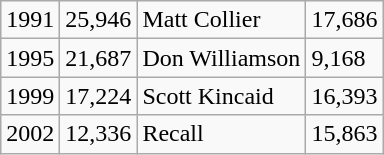<table class="wikitable" border="1">
<tr>
<td>1991</td>
<td>25,946</td>
<td>Matt Collier</td>
<td>17,686</td>
</tr>
<tr>
<td>1995</td>
<td>21,687</td>
<td>Don Williamson</td>
<td>9,168</td>
</tr>
<tr>
<td>1999</td>
<td>17,224</td>
<td>Scott Kincaid</td>
<td>16,393</td>
</tr>
<tr>
<td>2002</td>
<td>12,336</td>
<td>Recall</td>
<td>15,863</td>
</tr>
</table>
